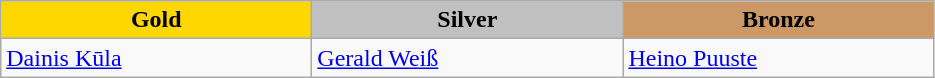<table class="wikitable" style="text-align:left">
<tr align="center">
<td width=200 bgcolor=gold><strong>Gold</strong></td>
<td width=200 bgcolor=silver><strong>Silver</strong></td>
<td width=200 bgcolor=CC9966><strong>Bronze</strong></td>
</tr>
<tr>
<td><a href='#'>Dainis Kūla</a><br><em></em></td>
<td><a href='#'>Gerald Weiß</a><br><em></em></td>
<td><a href='#'>Heino Puuste</a><br><em></em></td>
</tr>
</table>
